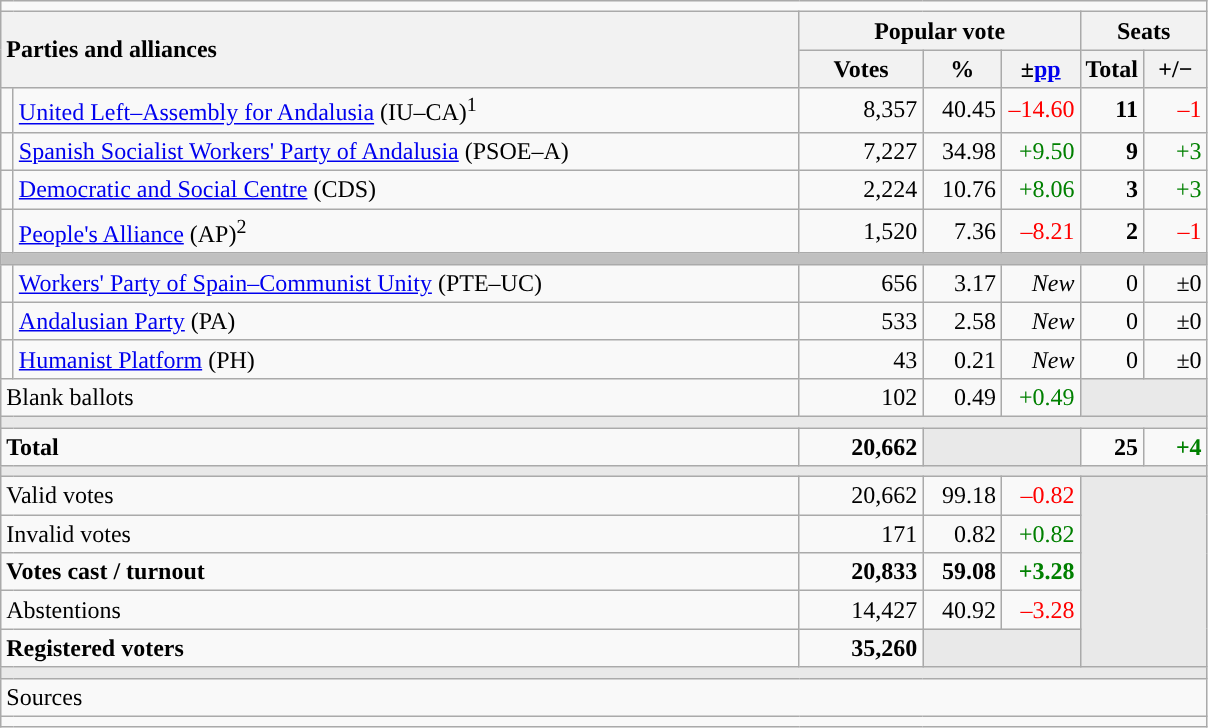<table class="wikitable" style="text-align:right;">
<tr>
<td colspan="7"></td>
</tr>
<tr>
<th style="text-align:left;" rowspan="2" colspan="2" width="525">Parties and alliances</th>
<th colspan="3">Popular vote</th>
<th colspan="2">Seats</th>
</tr>
<tr>
<th width="75">Votes</th>
<th width="45">%</th>
<th width="45">±<a href='#'>pp</a></th>
<th width="35">Total</th>
<th width="35">+/−</th>
</tr>
<tr>
<td width="1" style="color:inherit;background:"></td>
<td align="left"><a href='#'>United Left–Assembly for Andalusia</a> (IU–CA)<sup>1</sup></td>
<td>8,357</td>
<td>40.45</td>
<td style="color:red;">–14.60</td>
<td><strong>11</strong></td>
<td style="color:red;">–1</td>
</tr>
<tr>
<td style="color:inherit;background:"></td>
<td align="left"><a href='#'>Spanish Socialist Workers' Party of Andalusia</a> (PSOE–A)</td>
<td>7,227</td>
<td>34.98</td>
<td style="color:green;">+9.50</td>
<td><strong>9</strong></td>
<td style="color:green;">+3</td>
</tr>
<tr>
<td style="color:inherit;background:"></td>
<td align="left"><a href='#'>Democratic and Social Centre</a> (CDS)</td>
<td>2,224</td>
<td>10.76</td>
<td style="color:green;">+8.06</td>
<td><strong>3</strong></td>
<td style="color:green;">+3</td>
</tr>
<tr>
<td style="color:inherit;background:"></td>
<td align="left"><a href='#'>People's Alliance</a> (AP)<sup>2</sup></td>
<td>1,520</td>
<td>7.36</td>
<td style="color:red;">–8.21</td>
<td><strong>2</strong></td>
<td style="color:red;">–1</td>
</tr>
<tr>
<td colspan="7" bgcolor="#C0C0C0"></td>
</tr>
<tr>
<td style="color:inherit;background:"></td>
<td align="left"><a href='#'>Workers' Party of Spain–Communist Unity</a> (PTE–UC)</td>
<td>656</td>
<td>3.17</td>
<td><em>New</em></td>
<td>0</td>
<td>±0</td>
</tr>
<tr>
<td style="color:inherit;background:"></td>
<td align="left"><a href='#'>Andalusian Party</a> (PA)</td>
<td>533</td>
<td>2.58</td>
<td><em>New</em></td>
<td>0</td>
<td>±0</td>
</tr>
<tr>
<td style="color:inherit;background:"></td>
<td align="left"><a href='#'>Humanist Platform</a> (PH)</td>
<td>43</td>
<td>0.21</td>
<td><em>New</em></td>
<td>0</td>
<td>±0</td>
</tr>
<tr>
<td align="left" colspan="2">Blank ballots</td>
<td>102</td>
<td>0.49</td>
<td style="color:green;">+0.49</td>
<td bgcolor="#E9E9E9" colspan="2"></td>
</tr>
<tr>
<td colspan="7" bgcolor="#E9E9E9"></td>
</tr>
<tr style="font-weight:bold;">
<td align="left" colspan="2">Total</td>
<td>20,662</td>
<td bgcolor="#E9E9E9" colspan="2"></td>
<td>25</td>
<td style="color:green;">+4</td>
</tr>
<tr>
<td colspan="7" bgcolor="#E9E9E9"></td>
</tr>
<tr>
<td align="left" colspan="2">Valid votes</td>
<td>20,662</td>
<td>99.18</td>
<td style="color:red;">–0.82</td>
<td bgcolor="#E9E9E9" colspan="2" rowspan="5"></td>
</tr>
<tr>
<td align="left" colspan="2">Invalid votes</td>
<td>171</td>
<td>0.82</td>
<td style="color:green;">+0.82</td>
</tr>
<tr style="font-weight:bold;">
<td align="left" colspan="2">Votes cast / turnout</td>
<td>20,833</td>
<td>59.08</td>
<td style="color:green;">+3.28</td>
</tr>
<tr>
<td align="left" colspan="2">Abstentions</td>
<td>14,427</td>
<td>40.92</td>
<td style="color:red;">–3.28</td>
</tr>
<tr style="font-weight:bold;">
<td align="left" colspan="2">Registered voters</td>
<td>35,260</td>
<td bgcolor="#E9E9E9" colspan="2"></td>
</tr>
<tr>
<td colspan="7" bgcolor="#E9E9E9"></td>
</tr>
<tr>
<td align="left" colspan="7">Sources</td>
</tr>
<tr>
<td colspan="7" style="text-align:left; max-width:790px;"></td>
</tr>
</table>
